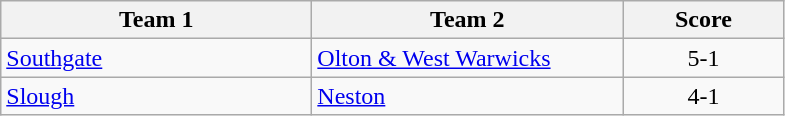<table class="wikitable" style="font-size: 100%">
<tr>
<th width=200>Team 1</th>
<th width=200>Team 2</th>
<th width=100>Score</th>
</tr>
<tr>
<td><a href='#'>Southgate</a></td>
<td><a href='#'>Olton & West Warwicks</a></td>
<td align=center>5-1</td>
</tr>
<tr>
<td><a href='#'>Slough</a></td>
<td><a href='#'>Neston</a></td>
<td align=center>4-1</td>
</tr>
</table>
